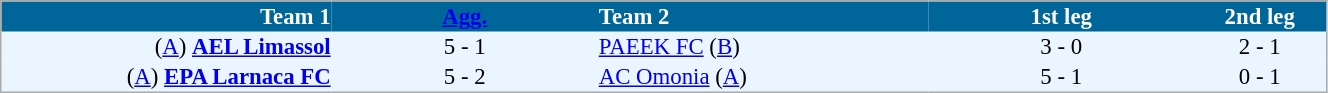<table cellspacing="0" style="background: #EBF5FF; border: 1px #aaa solid; border-collapse: collapse; font-size: 95%;" width=70%>
<tr bgcolor=#006699 style="color:white;">
<th width=25% align="right">Team 1</th>
<th width=20% align="center"><a href='#'>Agg.</a></th>
<th width=25% align="left">Team 2</th>
<th width=20% align="center">1st leg</th>
<th width=20% align="center">2nd leg</th>
</tr>
<tr>
<td align=right>(<a href='#'>A</a>) <strong><a href='#'>AEL Limassol</a></strong></td>
<td align=center>5 - 1</td>
<td align=left><a href='#'>PAEEK FC</a> (<a href='#'>B</a>)</td>
<td align=center>3 - 0</td>
<td align=center>2 - 1</td>
</tr>
<tr>
<td align=right>(<a href='#'>A</a>) <strong><a href='#'>EPA Larnaca FC</a></strong></td>
<td align=center>5 - 2</td>
<td align=left><a href='#'>AC Omonia</a> (<a href='#'>A</a>)</td>
<td align=center>5 - 1</td>
<td align=center>0 - 1</td>
</tr>
<tr>
</tr>
</table>
